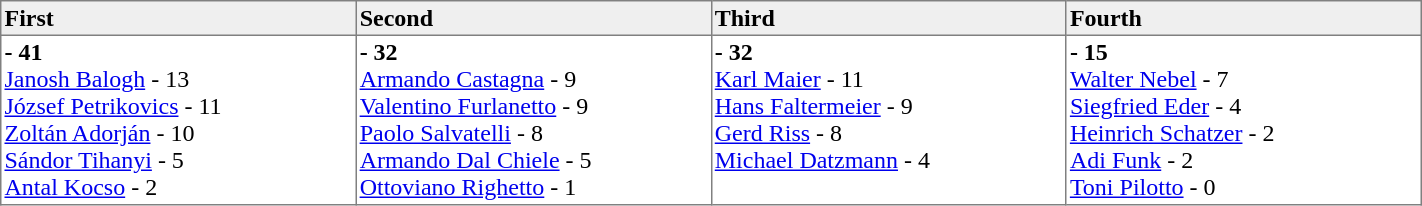<table border=1 cellpadding=2 cellspacing=0 width=75% style="border-collapse:collapse">
<tr align=left style="background:#efefef;">
<th width=20%>First</th>
<th width=20%>Second</th>
<th width=20%>Third</th>
<th width=20%>Fourth</th>
</tr>
<tr align=left>
<td valign=top><strong> - 41</strong><br><a href='#'>Janosh Balogh</a> - 13 <br><a href='#'>József Petrikovics</a> - 11 <br><a href='#'>Zoltán Adorján</a> - 10 <br><a href='#'>Sándor Tihanyi</a> - 5 <br><a href='#'>Antal Kocso</a> - 2</td>
<td valign=top><strong> - 32</strong><br><a href='#'>Armando Castagna</a> - 9 <br><a href='#'>Valentino Furlanetto</a> - 9 <br><a href='#'>Paolo Salvatelli</a> - 8 <br><a href='#'>Armando Dal Chiele</a> - 5 <br><a href='#'>Ottoviano Righetto</a> - 1</td>
<td valign=top><strong> - 32</strong><br><a href='#'>Karl Maier</a> - 11 <br><a href='#'>Hans Faltermeier</a> - 9 <br><a href='#'>Gerd Riss</a> - 8 <br><a href='#'>Michael Datzmann</a> - 4</td>
<td valign=top><strong> - 15</strong><br><a href='#'>Walter Nebel</a> - 7 <br><a href='#'>Siegfried Eder</a> - 4 <br><a href='#'>Heinrich Schatzer</a> - 2 <br><a href='#'>Adi Funk</a> - 2 <br><a href='#'>Toni Pilotto</a> - 0</td>
</tr>
</table>
